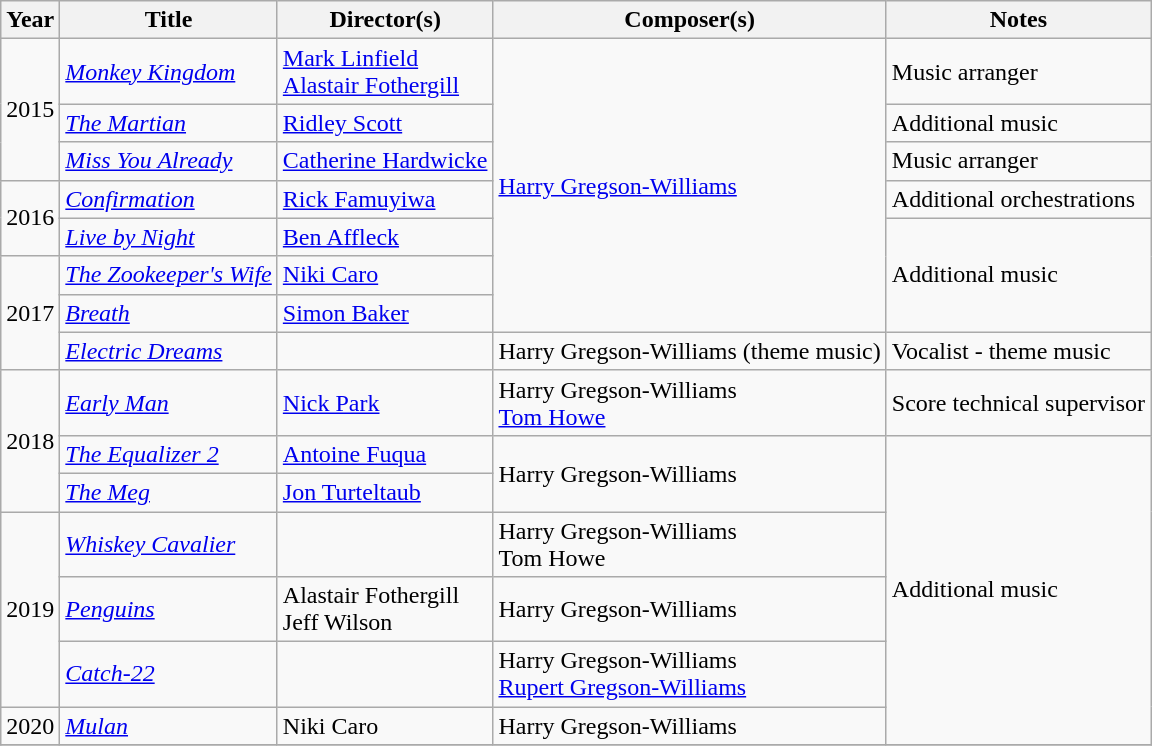<table class="wikitable sortable">
<tr>
<th>Year</th>
<th>Title</th>
<th>Director(s)</th>
<th>Composer(s)</th>
<th>Notes</th>
</tr>
<tr>
<td rowspan="3">2015</td>
<td><em><a href='#'>Monkey Kingdom</a></em></td>
<td><a href='#'>Mark Linfield</a><br><a href='#'>Alastair Fothergill</a></td>
<td rowspan="7"><a href='#'>Harry Gregson-Williams</a></td>
<td>Music arranger</td>
</tr>
<tr>
<td><em><a href='#'>The Martian</a></em></td>
<td><a href='#'>Ridley Scott</a></td>
<td>Additional music</td>
</tr>
<tr>
<td><em><a href='#'>Miss You Already</a></em></td>
<td><a href='#'>Catherine Hardwicke</a></td>
<td>Music arranger</td>
</tr>
<tr>
<td rowspan="2">2016</td>
<td><em><a href='#'>Confirmation</a></em></td>
<td><a href='#'>Rick Famuyiwa</a></td>
<td>Additional orchestrations</td>
</tr>
<tr>
<td><em><a href='#'>Live by Night</a></em></td>
<td><a href='#'>Ben Affleck</a></td>
<td rowspan="3">Additional music</td>
</tr>
<tr>
<td rowspan="3">2017</td>
<td><em><a href='#'>The Zookeeper's Wife</a></em></td>
<td><a href='#'>Niki Caro</a></td>
</tr>
<tr>
<td><em><a href='#'>Breath</a></em></td>
<td><a href='#'>Simon Baker</a></td>
</tr>
<tr>
<td><em><a href='#'>Electric Dreams</a></em></td>
<td></td>
<td>Harry Gregson-Williams (theme music)</td>
<td>Vocalist - theme music</td>
</tr>
<tr>
<td rowspan="3">2018</td>
<td><em><a href='#'>Early Man</a></em></td>
<td><a href='#'>Nick Park</a></td>
<td>Harry Gregson-Williams<br><a href='#'>Tom Howe</a></td>
<td>Score technical supervisor</td>
</tr>
<tr>
<td><em><a href='#'>The Equalizer 2</a></em></td>
<td><a href='#'>Antoine Fuqua</a></td>
<td rowspan="2">Harry Gregson-Williams</td>
<td rowspan="6">Additional music</td>
</tr>
<tr>
<td><em><a href='#'>The Meg</a></em></td>
<td><a href='#'>Jon Turteltaub</a></td>
</tr>
<tr>
<td rowspan="3">2019</td>
<td><em><a href='#'>Whiskey Cavalier</a></em></td>
<td></td>
<td>Harry Gregson-Williams<br>Tom Howe</td>
</tr>
<tr>
<td><em><a href='#'>Penguins</a></em></td>
<td>Alastair Fothergill<br>Jeff Wilson</td>
<td>Harry Gregson-Williams</td>
</tr>
<tr>
<td><em><a href='#'>Catch-22</a></em></td>
<td></td>
<td>Harry Gregson-Williams<br><a href='#'>Rupert Gregson-Williams</a></td>
</tr>
<tr>
<td>2020</td>
<td><em><a href='#'>Mulan</a></em></td>
<td>Niki Caro</td>
<td>Harry Gregson-Williams</td>
</tr>
<tr>
</tr>
</table>
